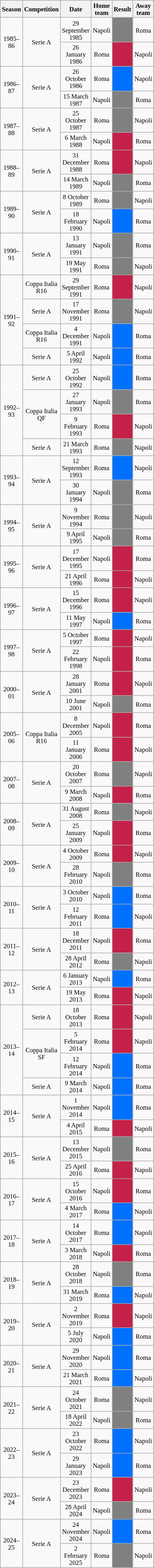<table class="wikitable" style="text-align: center; width:20%; font-size: 11px">
<tr>
<th rowspan=1 width=12%>Season</th>
<th rowspan=1 width=15%>Competition</th>
<th rowspan=1 width=12%>Date</th>
<th rowspan=1 width=12%>Home team</th>
<th rowspan=1 width=5%>Result</th>
<th rowspan=1 width=12%>Away team</th>
</tr>
<tr>
<td rowspan=2>1985–86</td>
<td rowspan=2>Serie A</td>
<td>29 September 1985</td>
<td>Napoli</td>
<td bgcolor=808080></td>
<td>Roma</td>
</tr>
<tr>
<td>26 January 1986</td>
<td>Roma</td>
<td bgcolor=C32148></td>
<td>Napoli</td>
</tr>
<tr>
<td rowspan=2>1986–87</td>
<td rowspan=2>Serie A</td>
<td>26 October 1986</td>
<td>Roma</td>
<td bgcolor=0070FF></td>
<td>Napoli</td>
</tr>
<tr>
<td>15 March 1987</td>
<td>Napoli</td>
<td bgcolor=808080></td>
<td>Roma</td>
</tr>
<tr>
<td rowspan=2>1987–88</td>
<td rowspan=2>Serie A</td>
<td>25 October 1987</td>
<td>Roma</td>
<td bgcolor=808080></td>
<td>Napoli</td>
</tr>
<tr>
<td>6 March 1988</td>
<td>Napoli</td>
<td bgcolor=C32148></td>
<td>Roma</td>
</tr>
<tr>
<td rowspan=2>1988–89</td>
<td rowspan=2>Serie A</td>
<td>31 December 1988</td>
<td>Roma</td>
<td bgcolor=C32148></td>
<td>Napoli</td>
</tr>
<tr>
<td>14 March 1989</td>
<td>Napoli</td>
<td bgcolor=808080></td>
<td>Roma</td>
</tr>
<tr>
<td rowspan=2>1989–90</td>
<td rowspan=2>Serie A</td>
<td>8 October 1989</td>
<td>Roma</td>
<td bgcolor=808080></td>
<td>Napoli</td>
</tr>
<tr>
<td>18 February 1990</td>
<td>Napoli</td>
<td bgcolor=0070FF></td>
<td>Roma</td>
</tr>
<tr>
<td rowspan=2>1990–91</td>
<td rowspan=2>Serie A</td>
<td>13 January 1991</td>
<td>Napoli</td>
<td bgcolor=808080></td>
<td>Roma</td>
</tr>
<tr>
<td>19 May 1991</td>
<td>Roma</td>
<td bgcolor=808080></td>
<td>Napoli</td>
</tr>
<tr>
<td rowspan=4>1991–92</td>
<td>Coppa Italia R16</td>
<td>29 September 1991</td>
<td>Roma</td>
<td bgcolor=C32148></td>
<td>Napoli</td>
</tr>
<tr>
<td>Serie A</td>
<td>17 November 1991</td>
<td>Roma</td>
<td bgcolor=808080></td>
<td>Napoli</td>
</tr>
<tr>
<td>Coppa Italia R16</td>
<td>4 December 1991</td>
<td>Napoli</td>
<td bgcolor=0070FF></td>
<td>Roma</td>
</tr>
<tr>
<td>Serie A</td>
<td>5 April 1992</td>
<td>Napoli</td>
<td bgcolor=0070FF></td>
<td>Roma</td>
</tr>
<tr>
<td rowspan=4>1992–93</td>
<td>Serie A</td>
<td>25 October 1992</td>
<td>Napoli</td>
<td bgcolor=0070FF></td>
<td>Roma</td>
</tr>
<tr>
<td rowspan=2>Coppa Italia QF</td>
<td>27 January 1993</td>
<td>Napoli</td>
<td bgcolor=808080></td>
<td>Roma</td>
</tr>
<tr>
<td>9 February 1993</td>
<td>Roma</td>
<td bgcolor=C32148></td>
<td>Napoli</td>
</tr>
<tr>
<td>Serie A</td>
<td>21 March 1993</td>
<td>Roma</td>
<td bgcolor=808080></td>
<td>Napoli</td>
</tr>
<tr>
<td rowspan=2>1993–94</td>
<td rowspan=2>Serie A</td>
<td>12 September 1993</td>
<td>Roma</td>
<td bgcolor=0070FF></td>
<td>Napoli</td>
</tr>
<tr>
<td>30 January 1994</td>
<td>Napoli</td>
<td bgcolor=808080></td>
<td>Roma</td>
</tr>
<tr>
<td rowspan=2>1994–95</td>
<td rowspan=2>Serie A</td>
<td>9 November 1994</td>
<td>Roma</td>
<td bgcolor=808080></td>
<td>Napoli</td>
</tr>
<tr>
<td>9 April 1995</td>
<td>Napoli</td>
<td bgcolor=808080></td>
<td>Roma</td>
</tr>
<tr>
<td rowspan=2>1995–96</td>
<td rowspan=2>Serie A</td>
<td>17 December 1995</td>
<td>Napoli</td>
<td bgcolor=C32148></td>
<td>Roma</td>
</tr>
<tr>
<td>21 April 1996</td>
<td>Roma</td>
<td bgcolor=C32148></td>
<td>Napoli</td>
</tr>
<tr>
<td rowspan=2>1996–97</td>
<td rowspan=2>Serie A</td>
<td>15 December 1996</td>
<td>Roma</td>
<td bgcolor=C32148></td>
<td>Napoli</td>
</tr>
<tr>
<td>11 May 1997</td>
<td>Napoli</td>
<td bgcolor=0070FF></td>
<td>Roma</td>
</tr>
<tr>
<td rowspan=2>1997–98</td>
<td rowspan=2>Serie A</td>
<td>5 October 1997</td>
<td>Roma</td>
<td bgcolor=C32148></td>
<td>Napoli</td>
</tr>
<tr>
<td>22 February 1998</td>
<td>Napoli</td>
<td bgcolor=C32148></td>
<td>Roma</td>
</tr>
<tr>
<td rowspan=2>2000–01</td>
<td rowspan=2>Serie A</td>
<td>28 January 2001</td>
<td>Roma</td>
<td bgcolor=C32148></td>
<td>Napoli</td>
</tr>
<tr>
<td>10 June 2001</td>
<td>Napoli</td>
<td bgcolor=808080></td>
<td>Roma</td>
</tr>
<tr>
<td rowspan=2>2005–06</td>
<td rowspan=2>Coppa Italia R16</td>
<td>8 December 2005</td>
<td>Napoli</td>
<td bgcolor=C32148></td>
<td>Roma</td>
</tr>
<tr>
<td>11 January 2006</td>
<td>Roma</td>
<td bgcolor=C32148></td>
<td>Napoli</td>
</tr>
<tr>
<td rowspan=2>2007–08</td>
<td rowspan=2>Serie A</td>
<td>20 October 2007</td>
<td>Roma</td>
<td bgcolor=808080></td>
<td>Napoli</td>
</tr>
<tr>
<td>9 March 2008</td>
<td>Napoli</td>
<td bgcolor=C32148></td>
<td>Roma</td>
</tr>
<tr>
<td rowspan=2>2008–09</td>
<td rowspan=2>Serie A</td>
<td>31 August 2008</td>
<td>Roma</td>
<td bgcolor=808080></td>
<td>Napoli</td>
</tr>
<tr>
<td>25 January 2009</td>
<td>Napoli</td>
<td bgcolor=C32148></td>
<td>Roma</td>
</tr>
<tr>
<td rowspan=2>2009–10</td>
<td rowspan=2>Serie A</td>
<td>4 October 2009</td>
<td>Roma</td>
<td bgcolor=C32148></td>
<td>Napoli</td>
</tr>
<tr>
<td>28 February 2010</td>
<td>Napoli</td>
<td bgcolor=808080></td>
<td>Roma</td>
</tr>
<tr>
<td rowspan=2>2010–11</td>
<td rowspan=2>Serie A</td>
<td>3 October 2010</td>
<td>Napoli</td>
<td bgcolor=0070FF></td>
<td>Roma</td>
</tr>
<tr>
<td>12 February 2011</td>
<td>Roma</td>
<td bgcolor=0070FF></td>
<td>Napoli</td>
</tr>
<tr>
<td rowspan=2>2011–12</td>
<td rowspan=2>Serie A</td>
<td>18 December 2011</td>
<td>Napoli</td>
<td bgcolor=C32148></td>
<td>Roma</td>
</tr>
<tr>
<td>28 April 2012</td>
<td>Roma</td>
<td bgcolor=808080></td>
<td>Napoli</td>
</tr>
<tr>
<td rowspan=2>2012–13</td>
<td rowspan=2>Serie A</td>
<td>6 January 2013</td>
<td>Napoli</td>
<td bgcolor=0070FF></td>
<td>Roma</td>
</tr>
<tr>
<td>19 May 2013</td>
<td>Roma</td>
<td bgcolor=C32148></td>
<td>Napoli</td>
</tr>
<tr>
<td rowspan=4>2013–14</td>
<td>Serie A</td>
<td>18 October 2013</td>
<td>Roma</td>
<td bgcolor=C32148></td>
<td>Napoli</td>
</tr>
<tr>
<td rowspan=2>Coppa Italia SF</td>
<td>5 February 2014</td>
<td>Roma</td>
<td bgcolor=C32148></td>
<td>Napoli</td>
</tr>
<tr>
<td>12 February 2014</td>
<td>Napoli</td>
<td bgcolor=0070FF></td>
<td>Roma</td>
</tr>
<tr>
<td>Serie A</td>
<td>9 March 2014</td>
<td>Napoli</td>
<td bgcolor=0070FF></td>
<td>Roma</td>
</tr>
<tr>
<td rowspan=2>2014–15</td>
<td rowspan=2>Serie A</td>
<td>1 November 2014</td>
<td>Napoli</td>
<td bgcolor=0070FF></td>
<td>Roma</td>
</tr>
<tr>
<td>4 April 2015</td>
<td>Roma</td>
<td bgcolor=C32148></td>
<td>Napoli</td>
</tr>
<tr>
<td rowspan=2>2015–16</td>
<td rowspan=2>Serie A</td>
<td>13 December 2015</td>
<td>Napoli</td>
<td bgcolor=808080></td>
<td>Roma</td>
</tr>
<tr>
<td>25 April 2016</td>
<td>Roma</td>
<td bgcolor=C32148></td>
<td>Napoli</td>
</tr>
<tr>
<td rowspan=2>2016–17</td>
<td rowspan=2>Serie A</td>
<td>15 October 2016</td>
<td>Napoli</td>
<td bgcolor=C32148></td>
<td>Roma</td>
</tr>
<tr>
<td>4 March 2017</td>
<td>Roma</td>
<td bgcolor=0070FF></td>
<td>Napoli</td>
</tr>
<tr>
<td rowspan=2>2017–18</td>
<td rowspan=2>Serie A</td>
<td>14 October 2017</td>
<td>Roma</td>
<td bgcolor=0070FF></td>
<td>Napoli</td>
</tr>
<tr>
<td>3 March 2018</td>
<td>Napoli</td>
<td bgcolor=C32148></td>
<td>Roma</td>
</tr>
<tr>
<td rowspan=2>2018–19</td>
<td rowspan=2>Serie A</td>
<td>28 October 2018</td>
<td>Napoli</td>
<td bgcolor=808080></td>
<td>Roma</td>
</tr>
<tr>
<td>31 March 2019</td>
<td>Roma</td>
<td bgcolor=0070FF></td>
<td>Napoli</td>
</tr>
<tr>
<td rowspan=2>2019–20</td>
<td rowspan=2>Serie A</td>
<td>2 November 2019</td>
<td>Roma</td>
<td bgcolor=C32148></td>
<td>Napoli</td>
</tr>
<tr>
<td>5 July 2020</td>
<td>Napoli</td>
<td bgcolor=0070FF></td>
<td>Roma</td>
</tr>
<tr>
<td rowspan=2>2020–21</td>
<td rowspan=2>Serie A</td>
<td>29 November 2020</td>
<td>Napoli</td>
<td bgcolor=0070FF></td>
<td>Roma</td>
</tr>
<tr>
<td>21 March 2021</td>
<td>Roma</td>
<td bgcolor=0070FF></td>
<td>Napoli</td>
</tr>
<tr>
<td rowspan=2>2021–22</td>
<td rowspan=2>Serie A</td>
<td>24 October 2021</td>
<td>Roma</td>
<td bgcolor=808080></td>
<td>Napoli</td>
</tr>
<tr>
<td>18 April 2022</td>
<td>Napoli</td>
<td bgcolor=808080></td>
<td>Roma</td>
</tr>
<tr>
<td rowspan=2>2022–23</td>
<td rowspan=2>Serie A</td>
<td>23 October 2022</td>
<td>Roma</td>
<td bgcolor=0070FF></td>
<td>Napoli</td>
</tr>
<tr>
<td>29 January 2023</td>
<td>Napoli</td>
<td bgcolor=0070FF></td>
<td>Roma</td>
</tr>
<tr>
<td rowspan=2>2023–24</td>
<td rowspan=2>Serie A</td>
<td>23 December 2023</td>
<td>Roma</td>
<td bgcolor=C32148></td>
<td>Napoli</td>
</tr>
<tr>
<td>28 April 2024</td>
<td>Napoli</td>
<td bgcolor=808080></td>
<td>Roma</td>
</tr>
<tr>
<td rowspan=2>2024–25</td>
<td rowspan=2>Serie A</td>
<td>24 November 2024</td>
<td>Napoli</td>
<td bgcolor=0070FF></td>
<td>Roma</td>
</tr>
<tr>
<td>2 February 2025</td>
<td>Roma</td>
<td bgcolor=808080></td>
<td>Napoli</td>
</tr>
</table>
